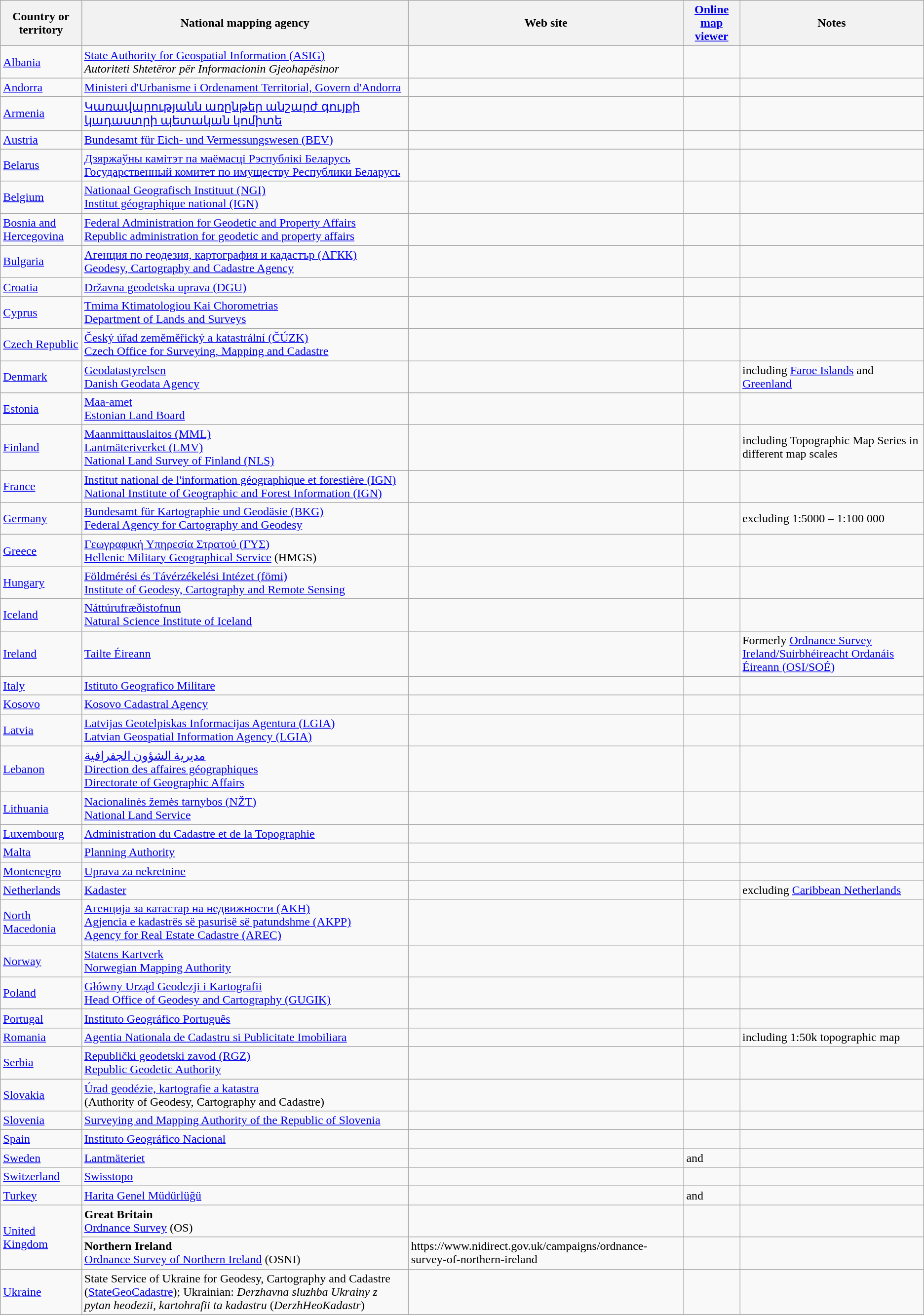<table class="wikitable">
<tr>
<th>Country or territory</th>
<th>National mapping agency</th>
<th>Web site</th>
<th><a href='#'>Online map viewer</a></th>
<th>Notes</th>
</tr>
<tr>
<td><a href='#'>Albania</a></td>
<td><a href='#'>State Authority for Geospatial Information (ASIG)</a><br><em>Autoriteti Shtetëror për Informacionin Gjeohapësinor</em></td>
<td></td>
<td></td>
<td></td>
</tr>
<tr>
<td><a href='#'>Andorra</a></td>
<td><a href='#'>Ministeri d'Urbanisme i Ordenament Territorial, Govern d'Andorra</a></td>
<td></td>
<td></td>
<td></td>
</tr>
<tr>
<td><a href='#'>Armenia</a></td>
<td><a href='#'>Կառավարությանն առընթեր անշարժ գույքի կադաստրի պետական կոմիտե</a></td>
<td></td>
<td></td>
<td></td>
</tr>
<tr>
<td><a href='#'>Austria</a></td>
<td><a href='#'>Bundesamt für Eich- und Vermessungswesen (BEV)</a></td>
<td></td>
<td></td>
<td></td>
</tr>
<tr>
<td><a href='#'>Belarus</a></td>
<td><a href='#'>Дзяржаўны камітэт па маёмасці Рэспублікі Беларусь</a><br><a href='#'>Государственный комитет по имуществу Республики Беларусь</a></td>
<td> </td>
<td></td>
<td></td>
</tr>
<tr>
<td><a href='#'>Belgium</a></td>
<td><a href='#'>Nationaal Geografisch Instituut (NGI)</a><br><a href='#'>Institut géographique national (IGN)</a></td>
<td><br></td>
<td></td>
<td></td>
</tr>
<tr>
<td><a href='#'>Bosnia and Hercegovina</a></td>
<td><a href='#'>Federal Administration for Geodetic and Property Affairs</a><br><a href='#'>Republic administration for geodetic and property affairs</a></td>
<td><br></td>
<td><br></td>
<td></td>
</tr>
<tr>
<td><a href='#'>Bulgaria</a></td>
<td><a href='#'>Агенция по геодезия, картография и кадастър (АГКК)<br>Geodesy, Cartography and Cadastre Agency</a></td>
<td></td>
<td></td>
<td></td>
</tr>
<tr>
<td><a href='#'>Croatia</a></td>
<td><a href='#'>Državna geodetska uprava (DGU)</a></td>
<td></td>
<td></td>
<td></td>
</tr>
<tr>
<td><a href='#'>Cyprus</a></td>
<td><a href='#'>Tmima Ktimatologiou Kai Chorometrias<br>Department of Lands and Surveys</a></td>
<td></td>
<td></td>
<td></td>
</tr>
<tr>
<td><a href='#'>Czech Republic</a></td>
<td><a href='#'>Český úřad zeměměřický a katastrální (ČÚZK)<br>Czech Office for Surveying, Mapping and Cadastre</a></td>
<td></td>
<td></td>
<td></td>
</tr>
<tr>
<td><a href='#'>Denmark</a></td>
<td><a href='#'>Geodatastyrelsen<br>Danish Geodata Agency</a></td>
<td></td>
<td></td>
<td>including <a href='#'>Faroe Islands</a> and <a href='#'>Greenland</a></td>
</tr>
<tr>
<td><a href='#'>Estonia</a></td>
<td><a href='#'>Maa-amet<br>Estonian Land Board</a></td>
<td></td>
<td></td>
<td></td>
</tr>
<tr>
<td><a href='#'>Finland</a></td>
<td><a href='#'>Maanmittauslaitos (MML)</a><br><a href='#'>Lantmäteriverket (LMV)</a><br><a href='#'>National Land Survey of Finland (NLS)</a></td>
<td></td>
<td></td>
<td>including Topographic Map Series in different map scales</td>
</tr>
<tr>
<td><a href='#'>France</a></td>
<td><a href='#'>Institut national de l'information géographique et forestière (IGN)</a><br><a href='#'>National Institute of Geographic and Forest Information (IGN)</a></td>
<td></td>
<td></td>
<td></td>
</tr>
<tr>
<td><a href='#'>Germany</a></td>
<td><a href='#'>Bundesamt für Kartographie und Geodäsie (BKG)<br>Federal Agency for Cartography and Geodesy</a></td>
<td></td>
<td></td>
<td>excluding 1:5000 – 1:100 000</td>
</tr>
<tr>
<td><a href='#'>Greece</a></td>
<td><a href='#'>Γεωγραφική Υπηρεσία Στρατού (ΓΥΣ)<br>Hellenic Military Geographical Service</a> (HMGS)</td>
<td></td>
<td></td>
<td></td>
</tr>
<tr>
<td><a href='#'>Hungary</a></td>
<td><a href='#'>Földmérési és Távérzékelési Intézet (fömi)</a><br><a href='#'>Institute of Geodesy, Cartography and Remote Sensing</a></td>
<td></td>
<td></td>
<td></td>
</tr>
<tr>
<td><a href='#'>Iceland</a></td>
<td><a href='#'> Náttúrufræðistofnun<br>Natural Science Institute of Iceland</a></td>
<td></td>
<td></td>
<td></td>
</tr>
<tr>
<td><a href='#'>Ireland</a></td>
<td><a href='#'>Tailte Éireann</a></td>
<td></td>
<td></td>
<td>Formerly <a href='#'>Ordnance Survey Ireland/Suirbhéireacht Ordanáis Éireann (OSI/SOÉ)</a></td>
</tr>
<tr>
<td><a href='#'>Italy</a></td>
<td><a href='#'>Istituto Geografico Militare</a></td>
<td></td>
<td></td>
<td></td>
</tr>
<tr>
<td><a href='#'>Kosovo</a></td>
<td><a href='#'>Kosovo Cadastral Agency</a></td>
<td></td>
<td></td>
<td></td>
</tr>
<tr>
<td><a href='#'>Latvia</a></td>
<td><a href='#'>Latvijas Geotelpiskas Informacijas Agentura (LGIA)<br>Latvian Geospatial Information Agency (LGIA)</a></td>
<td></td>
<td></td>
<td></td>
</tr>
<tr>
<td><a href='#'>Lebanon</a></td>
<td><a href='#'>مديرية الشؤون الجفرافية</a><br><a href='#'>Direction des affaires géographiques</a><br><a href='#'>Directorate of Geographic Affairs</a></td>
<td></td>
<td></td>
<td></td>
</tr>
<tr>
<td><a href='#'>Lithuania</a></td>
<td><a href='#'>Nacionalinės žemės tarnybos (NŽT)<br>National Land Service</a></td>
<td></td>
<td></td>
<td></td>
</tr>
<tr>
<td><a href='#'>Luxembourg</a></td>
<td><a href='#'>Administration du Cadastre et de la Topographie</a></td>
<td></td>
<td></td>
<td></td>
</tr>
<tr>
<td><a href='#'>Malta</a></td>
<td><a href='#'>Planning Authority</a></td>
<td></td>
<td></td>
<td></td>
</tr>
<tr>
<td><a href='#'>Montenegro</a></td>
<td><a href='#'>Uprava za nekretnine</a></td>
<td></td>
<td></td>
<td></td>
</tr>
<tr>
<td><a href='#'>Netherlands</a></td>
<td><a href='#'>Kadaster</a></td>
<td></td>
<td></td>
<td>excluding <a href='#'>Caribbean Netherlands</a></td>
</tr>
<tr>
<td><a href='#'>North Macedonia</a></td>
<td><a href='#'>Агенција за катастар на недвижности (AKH)</a><br><a href='#'>Agjencia e kadastrës së pasurisë së patundshme (AKPP)</a><br><a href='#'>Agency for Real Estate Cadastre (AREC)</a></td>
<td></td>
<td></td>
<td></td>
</tr>
<tr>
<td><a href='#'>Norway</a></td>
<td><a href='#'>Statens Kartverk<br>Norwegian Mapping Authority</a></td>
<td></td>
<td></td>
<td></td>
</tr>
<tr>
<td><a href='#'>Poland</a></td>
<td><a href='#'>Główny Urząd Geodezji i Kartografii<br>Head Office of Geodesy and Cartography (GUGIK)</a></td>
<td></td>
<td></td>
<td></td>
</tr>
<tr>
<td><a href='#'>Portugal</a></td>
<td><a href='#'>Instituto Geográfico Português</a></td>
<td></td>
<td></td>
<td></td>
</tr>
<tr>
<td><a href='#'>Romania</a></td>
<td><a href='#'>Agentia Nationala de Cadastru si Publicitate Imobiliara</a></td>
<td></td>
<td></td>
<td>including 1:50k topographic map</td>
</tr>
<tr>
<td><a href='#'>Serbia</a></td>
<td><a href='#'>Republički geodetski zavod (RGZ)<br>Republic Geodetic Authority</a></td>
<td></td>
<td></td>
<td></td>
</tr>
<tr>
<td><a href='#'>Slovakia</a></td>
<td><a href='#'>Úrad geodézie, kartografie a katastra</a><br>(Authority of Geodesy, Cartography and Cadastre)</td>
<td><br> </td>
<td><br><br></td>
<td></td>
</tr>
<tr>
<td><a href='#'>Slovenia</a></td>
<td><a href='#'>Surveying and Mapping Authority of the Republic of Slovenia</a></td>
<td></td>
<td></td>
<td></td>
</tr>
<tr>
<td><a href='#'>Spain</a></td>
<td><a href='#'>Instituto Geográfico Nacional</a></td>
<td> </td>
<td> </td>
<td></td>
</tr>
<tr>
<td><a href='#'>Sweden</a></td>
<td><a href='#'>Lantmäteriet</a></td>
<td></td>
<td> and </td>
<td></td>
</tr>
<tr>
<td><a href='#'>Switzerland</a></td>
<td><a href='#'>Swisstopo</a></td>
<td></td>
<td></td>
<td></td>
</tr>
<tr>
<td><a href='#'>Turkey</a></td>
<td><a href='#'>Harita Genel Müdürlüğü</a></td>
<td></td>
<td> and<br></td>
<td></td>
</tr>
<tr>
<td rowspan="2"><a href='#'>United Kingdom</a></td>
<td><strong>Great Britain</strong><br><a href='#'>Ordnance Survey</a> (OS)</td>
<td></td>
<td></td>
<td></td>
</tr>
<tr>
<td><strong>Northern Ireland</strong><br><a href='#'>Ordnance Survey of Northern Ireland</a> (OSNI)</td>
<td>https://www.nidirect.gov.uk/campaigns/ordnance-survey-of-northern-ireland</td>
<td></td>
<td></td>
</tr>
<tr>
<td><a href='#'>Ukraine</a></td>
<td>State Service of Ukraine for Geodesy, Cartography and Cadastre (<a href='#'>StateGeoCadastre</a>); Ukrainian: <em>Derzhavna sluzhba Ukrainy z pytan heodezii, kartohrafii ta kadastru</em> (<em>DerzhHeoKadastr</em>)</td>
<td></td>
<td> </td>
<td></td>
</tr>
<tr>
</tr>
<tr>
</tr>
</table>
